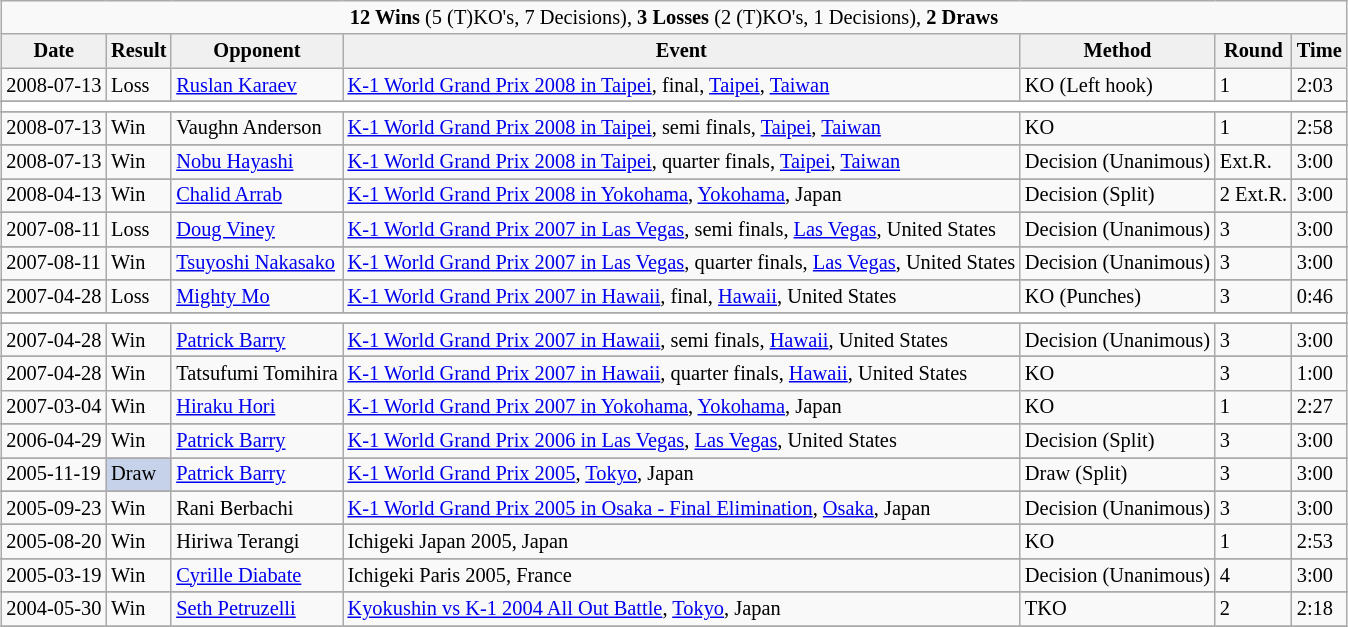<table class="wikitable" style="margin:0.5em auto; font-size:85%">
<tr>
<td style="text-align: center" colspan= 8><strong>  12 Wins</strong> (5 (T)KO's, 7 Decisions), <strong>3 Losses</strong> (2 (T)KO's, 1 Decisions), <strong>2 Draws</strong></td>
</tr>
<tr>
<td align="center" style="border-style: none none solid solid; background: #f0f0f0"><strong>Date</strong></td>
<td align="center" style="border-style: none none solid solid; background: #f0f0f0"><strong>Result</strong></td>
<td align="center" style="border-style: none none solid solid; background: #f0f0f0"><strong>Opponent</strong></td>
<td align="center" style="border-style: none none solid solid; background: #f0f0f0"><strong>Event</strong></td>
<td align="center" style="border-style: none none solid solid; background: #f0f0f0"><strong>Method</strong></td>
<td align="center" style="border-style: none none solid solid; background: #f0f0f0"><strong>Round</strong></td>
<td align="center" style="border-style: none none solid solid; background: #f0f0f0"><strong>Time</strong></td>
</tr>
<tr>
<td>2008-07-13</td>
<td>Loss</td>
<td> <a href='#'>Ruslan Karaev</a></td>
<td><a href='#'>K-1 World Grand Prix 2008 in Taipei</a>, final, <a href='#'>Taipei</a>, <a href='#'>Taiwan</a></td>
<td>KO (Left hook)</td>
<td>1</td>
<td>2:03</td>
</tr>
<tr>
</tr>
<tr>
<th style=background:white colspan=9></th>
</tr>
<tr>
</tr>
<tr>
<td>2008-07-13</td>
<td>Win</td>
<td> Vaughn Anderson</td>
<td><a href='#'>K-1 World Grand Prix 2008 in Taipei</a>, semi finals, <a href='#'>Taipei</a>, <a href='#'>Taiwan</a></td>
<td>KO</td>
<td>1</td>
<td>2:58</td>
</tr>
<tr>
</tr>
<tr>
<td>2008-07-13</td>
<td>Win</td>
<td> <a href='#'>Nobu Hayashi</a></td>
<td><a href='#'>K-1 World Grand Prix 2008 in Taipei</a>, quarter finals, <a href='#'>Taipei</a>, <a href='#'>Taiwan</a></td>
<td>Decision (Unanimous)</td>
<td>Ext.R.</td>
<td>3:00</td>
</tr>
<tr>
</tr>
<tr>
<td>2008-04-13</td>
<td>Win</td>
<td> <a href='#'>Chalid Arrab</a></td>
<td><a href='#'>K-1 World Grand Prix 2008 in Yokohama</a>, <a href='#'>Yokohama</a>, Japan</td>
<td>Decision (Split)</td>
<td>2 Ext.R.</td>
<td>3:00</td>
</tr>
<tr>
</tr>
<tr>
<td>2007-08-11</td>
<td>Loss</td>
<td> <a href='#'>Doug Viney</a></td>
<td><a href='#'>K-1 World Grand Prix 2007 in Las Vegas</a>, semi finals, <a href='#'>Las Vegas</a>, United States</td>
<td>Decision (Unanimous)</td>
<td>3</td>
<td>3:00</td>
</tr>
<tr>
</tr>
<tr>
<td>2007-08-11</td>
<td>Win</td>
<td> <a href='#'>Tsuyoshi Nakasako</a></td>
<td><a href='#'>K-1 World Grand Prix 2007 in Las Vegas</a>, quarter finals, <a href='#'>Las Vegas</a>, United States</td>
<td>Decision (Unanimous)</td>
<td>3</td>
<td>3:00</td>
</tr>
<tr>
</tr>
<tr>
<td>2007-04-28</td>
<td>Loss</td>
<td> <a href='#'>Mighty Mo</a></td>
<td><a href='#'>K-1 World Grand Prix 2007 in Hawaii</a>, final, <a href='#'>Hawaii</a>, United States</td>
<td>KO (Punches)</td>
<td>3</td>
<td>0:46</td>
</tr>
<tr>
</tr>
<tr>
<th style=background:white colspan=9></th>
</tr>
<tr>
</tr>
<tr>
<td>2007-04-28</td>
<td>Win</td>
<td> <a href='#'>Patrick Barry</a></td>
<td><a href='#'>K-1 World Grand Prix 2007 in Hawaii</a>, semi finals, <a href='#'>Hawaii</a>, United States</td>
<td>Decision (Unanimous)</td>
<td>3</td>
<td>3:00</td>
</tr>
<tr>
</tr>
<tr>
<td>2007-04-28</td>
<td>Win</td>
<td> Tatsufumi Tomihira</td>
<td><a href='#'>K-1 World Grand Prix 2007 in Hawaii</a>, quarter finals, <a href='#'>Hawaii</a>, United States</td>
<td>KO</td>
<td>3</td>
<td>1:00</td>
</tr>
<tr>
<td>2007-03-04</td>
<td>Win</td>
<td> <a href='#'>Hiraku Hori</a></td>
<td><a href='#'>K-1 World Grand Prix 2007 in Yokohama</a>, <a href='#'>Yokohama</a>, Japan</td>
<td>KO</td>
<td>1</td>
<td>2:27</td>
</tr>
<tr>
</tr>
<tr>
<td>2006-04-29</td>
<td>Win</td>
<td> <a href='#'>Patrick Barry</a></td>
<td><a href='#'>K-1 World Grand Prix 2006 in Las Vegas</a>, <a href='#'>Las Vegas</a>, United States</td>
<td>Decision (Split)</td>
<td>3</td>
<td>3:00</td>
</tr>
<tr>
</tr>
<tr>
<td>2005-11-19</td>
<td style="background: #c5d2ea">Draw</td>
<td> <a href='#'>Patrick Barry</a></td>
<td><a href='#'>K-1 World Grand Prix 2005</a>, <a href='#'>Tokyo</a>, Japan</td>
<td>Draw (Split)</td>
<td>3</td>
<td>3:00</td>
</tr>
<tr>
</tr>
<tr>
<td>2005-09-23</td>
<td>Win</td>
<td> Rani Berbachi</td>
<td><a href='#'>K-1 World Grand Prix 2005 in Osaka - Final Elimination</a>, <a href='#'>Osaka</a>, Japan</td>
<td>Decision (Unanimous)</td>
<td>3</td>
<td>3:00</td>
</tr>
<tr>
</tr>
<tr>
<td>2005-08-20</td>
<td>Win</td>
<td> Hiriwa Terangi</td>
<td>Ichigeki Japan 2005, Japan</td>
<td>KO</td>
<td>1</td>
<td>2:53</td>
</tr>
<tr>
</tr>
<tr>
<td>2005-03-19</td>
<td>Win</td>
<td> <a href='#'>Cyrille Diabate</a></td>
<td>Ichigeki Paris 2005, France</td>
<td>Decision (Unanimous)</td>
<td>4</td>
<td>3:00</td>
</tr>
<tr>
</tr>
<tr>
<td>2004-05-30</td>
<td>Win</td>
<td> <a href='#'>Seth Petruzelli</a></td>
<td><a href='#'>Kyokushin vs K-1 2004 All Out Battle</a>, <a href='#'>Tokyo</a>, Japan</td>
<td>TKO</td>
<td>2</td>
<td>2:18</td>
</tr>
<tr>
</tr>
</table>
